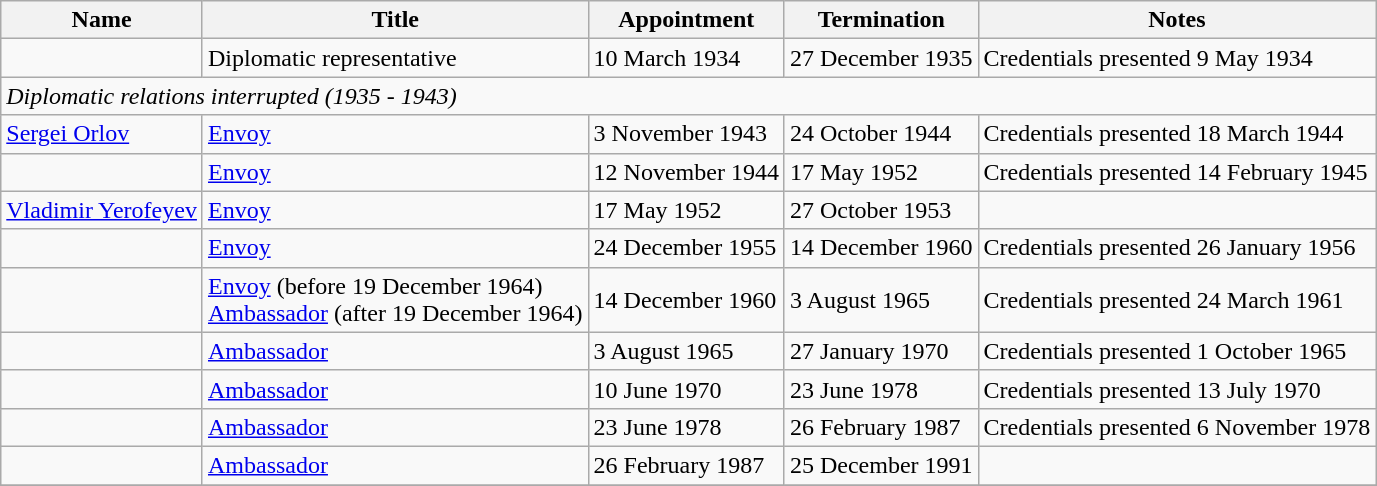<table class="wikitable">
<tr valign="middle">
<th>Name</th>
<th>Title</th>
<th>Appointment</th>
<th>Termination</th>
<th>Notes</th>
</tr>
<tr>
<td></td>
<td>Diplomatic representative</td>
<td>10 March 1934</td>
<td>27 December 1935</td>
<td>Credentials presented 9 May 1934</td>
</tr>
<tr>
<td colspan="5"><em>Diplomatic relations interrupted (1935 - 1943)</em></td>
</tr>
<tr>
<td><a href='#'>Sergei Orlov</a></td>
<td><a href='#'>Envoy</a></td>
<td>3 November 1943</td>
<td>24 October 1944</td>
<td>Credentials presented 18 March 1944</td>
</tr>
<tr>
<td></td>
<td><a href='#'>Envoy</a></td>
<td>12 November 1944</td>
<td>17 May 1952</td>
<td>Credentials presented 14 February 1945</td>
</tr>
<tr>
<td><a href='#'>Vladimir Yerofeyev</a></td>
<td><a href='#'>Envoy</a></td>
<td>17 May 1952</td>
<td>27 October 1953</td>
<td></td>
</tr>
<tr>
<td></td>
<td><a href='#'>Envoy</a></td>
<td>24 December 1955</td>
<td>14 December 1960</td>
<td>Credentials presented 26 January 1956</td>
</tr>
<tr>
<td></td>
<td><a href='#'>Envoy</a> (before 19 December 1964)<br><a href='#'>Ambassador</a> (after 19 December 1964)</td>
<td>14 December 1960</td>
<td>3 August 1965</td>
<td>Credentials presented 24 March 1961</td>
</tr>
<tr>
<td></td>
<td><a href='#'>Ambassador</a></td>
<td>3 August 1965</td>
<td>27 January 1970</td>
<td>Credentials presented 1 October 1965</td>
</tr>
<tr>
<td></td>
<td><a href='#'>Ambassador</a></td>
<td>10 June 1970</td>
<td>23 June 1978</td>
<td>Credentials presented 13 July 1970</td>
</tr>
<tr>
<td></td>
<td><a href='#'>Ambassador</a></td>
<td>23 June 1978</td>
<td>26 February 1987</td>
<td>Credentials presented 6 November 1978</td>
</tr>
<tr>
<td></td>
<td><a href='#'>Ambassador</a></td>
<td>26 February 1987</td>
<td>25 December 1991</td>
<td></td>
</tr>
<tr>
</tr>
</table>
